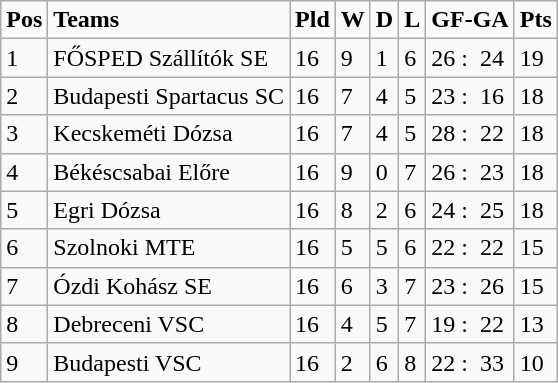<table class="wikitable">
<tr>
<td><strong>Pos</strong></td>
<td><strong>Teams</strong></td>
<td><strong>Pld</strong></td>
<td><strong>W</strong></td>
<td><strong>D</strong></td>
<td><strong>L</strong></td>
<td><strong>GF-GA</strong></td>
<td><strong>Pts</strong></td>
</tr>
<tr>
<td>1</td>
<td>FŐSPED Szállítók SE</td>
<td>16</td>
<td>9</td>
<td>1</td>
<td>6</td>
<td>26 :  24</td>
<td>19</td>
</tr>
<tr>
<td>2</td>
<td>Budapesti Spartacus SC</td>
<td>16</td>
<td>7</td>
<td>4</td>
<td>5</td>
<td>23 :  16</td>
<td>18</td>
</tr>
<tr>
<td>3</td>
<td>Kecskeméti Dózsa</td>
<td>16</td>
<td>7</td>
<td>4</td>
<td>5</td>
<td>28 :  22</td>
<td>18</td>
</tr>
<tr>
<td>4</td>
<td>Békéscsabai Előre</td>
<td>16</td>
<td>9</td>
<td>0</td>
<td>7</td>
<td>26 :  23</td>
<td>18</td>
</tr>
<tr>
<td>5</td>
<td>Egri Dózsa</td>
<td>16</td>
<td>8</td>
<td>2</td>
<td>6</td>
<td>24 :  25</td>
<td>18</td>
</tr>
<tr>
<td>6</td>
<td>Szolnoki MTE</td>
<td>16</td>
<td>5</td>
<td>5</td>
<td>6</td>
<td>22 :  22</td>
<td>15</td>
</tr>
<tr>
<td>7</td>
<td>Ózdi Kohász SE</td>
<td>16</td>
<td>6</td>
<td>3</td>
<td>7</td>
<td>23 :  26</td>
<td>15</td>
</tr>
<tr>
<td>8</td>
<td>Debreceni VSC</td>
<td>16</td>
<td>4</td>
<td>5</td>
<td>7</td>
<td>19 :  22</td>
<td>13</td>
</tr>
<tr>
<td>9</td>
<td>Budapesti VSC</td>
<td>16</td>
<td>2</td>
<td>6</td>
<td>8</td>
<td>22 :  33</td>
<td>10</td>
</tr>
</table>
